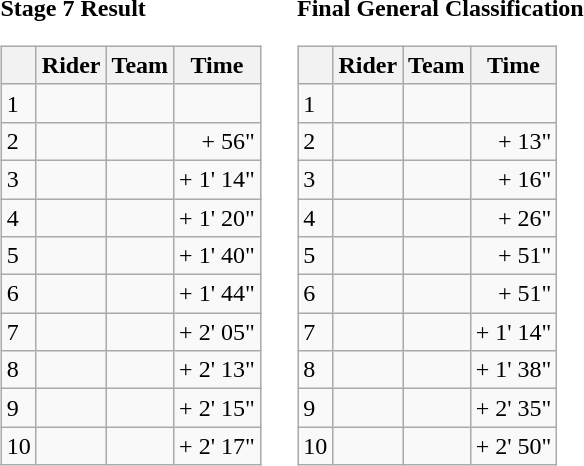<table>
<tr>
<td><strong>Stage 7 Result</strong><br><table class="wikitable">
<tr>
<th></th>
<th>Rider</th>
<th>Team</th>
<th>Time</th>
</tr>
<tr>
<td>1</td>
<td></td>
<td></td>
<td align="right"></td>
</tr>
<tr>
<td>2</td>
<td></td>
<td></td>
<td align="right">+ 56"</td>
</tr>
<tr>
<td>3</td>
<td></td>
<td></td>
<td align="right">+ 1' 14"</td>
</tr>
<tr>
<td>4</td>
<td></td>
<td></td>
<td align="right">+ 1' 20"</td>
</tr>
<tr>
<td>5</td>
<td></td>
<td></td>
<td align="right">+ 1' 40"</td>
</tr>
<tr>
<td>6</td>
<td></td>
<td></td>
<td align="right">+ 1' 44"</td>
</tr>
<tr>
<td>7</td>
<td></td>
<td></td>
<td align="right">+ 2' 05"</td>
</tr>
<tr>
<td>8</td>
<td></td>
<td></td>
<td align="right">+ 2' 13"</td>
</tr>
<tr>
<td>9</td>
<td></td>
<td></td>
<td align="right">+ 2' 15"</td>
</tr>
<tr>
<td>10</td>
<td></td>
<td></td>
<td align="right">+ 2' 17"</td>
</tr>
</table>
</td>
<td></td>
<td><strong>Final General Classification</strong><br><table class="wikitable">
<tr>
<th></th>
<th>Rider</th>
<th>Team</th>
<th>Time</th>
</tr>
<tr>
<td>1</td>
<td> </td>
<td></td>
<td align="right"></td>
</tr>
<tr>
<td>2</td>
<td></td>
<td></td>
<td align="right">+ 13"</td>
</tr>
<tr>
<td>3</td>
<td></td>
<td></td>
<td align="right">+ 16"</td>
</tr>
<tr>
<td>4</td>
<td> </td>
<td></td>
<td align="right">+ 26"</td>
</tr>
<tr>
<td>5</td>
<td></td>
<td></td>
<td align="right">+ 51"</td>
</tr>
<tr>
<td>6</td>
<td></td>
<td></td>
<td align="right">+ 51"</td>
</tr>
<tr>
<td>7</td>
<td></td>
<td></td>
<td align="right">+ 1' 14"</td>
</tr>
<tr>
<td>8</td>
<td></td>
<td></td>
<td align="right">+ 1' 38"</td>
</tr>
<tr>
<td>9</td>
<td></td>
<td></td>
<td align="right">+ 2' 35"</td>
</tr>
<tr>
<td>10</td>
<td></td>
<td></td>
<td align="right">+ 2' 50"</td>
</tr>
</table>
</td>
</tr>
</table>
